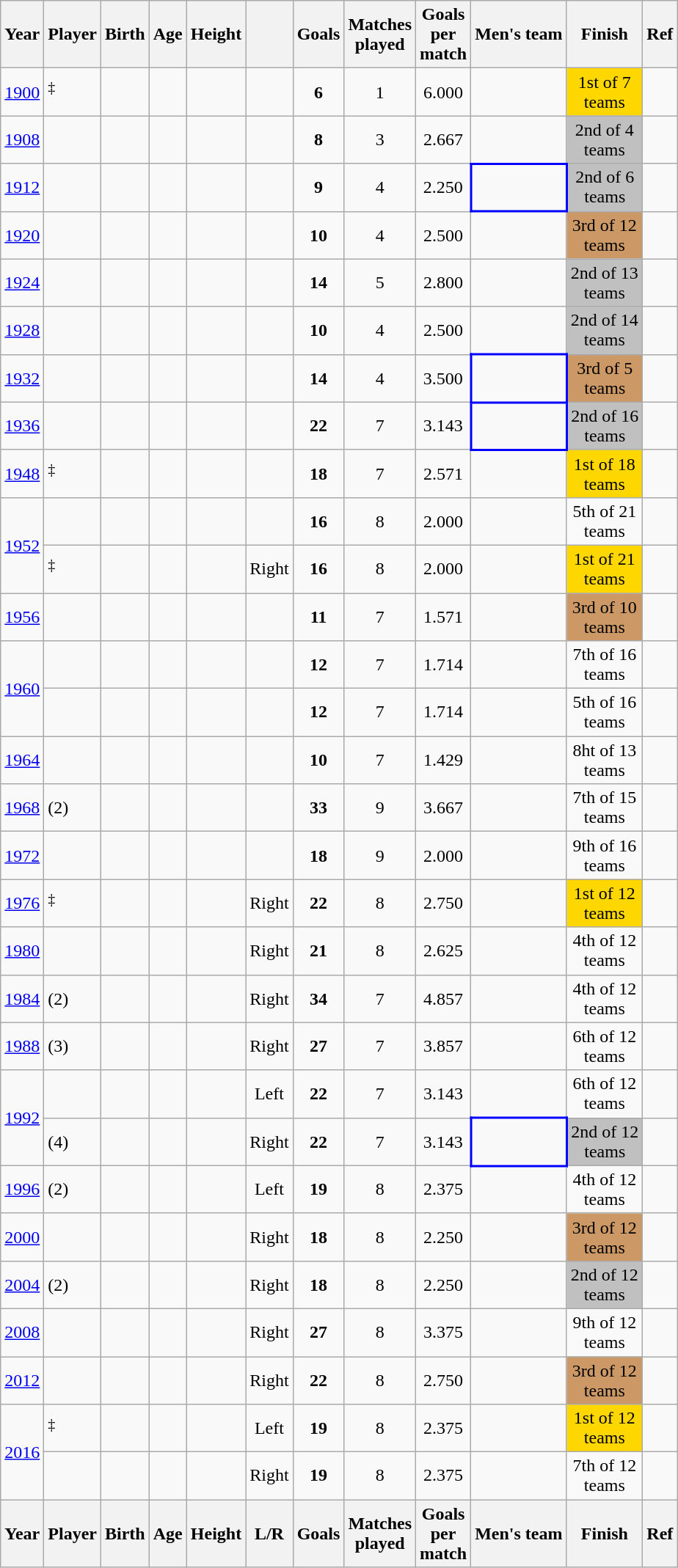<table class="wikitable sortable sticky-header" style="text-align: center; font-size: 100%; margin-left: 1em;">
<tr>
<th scope="col">Year</th>
<th scope="col">Player</th>
<th scope="col">Birth</th>
<th scope="col">Age</th>
<th scope="col">Height</th>
<th scope="col"></th>
<th scope="col">Goals</th>
<th scope="col">Matches<br>played</th>
<th scope="col">Goals<br>per<br>match</th>
<th scope="col">Men's team</th>
<th scope="col">Finish</th>
<th scope="col" class="unsortable">Ref</th>
</tr>
<tr>
<td><a href='#'>1900</a></td>
<td style="text-align: left;"><sup>‡</sup></td>
<td></td>
<td></td>
<td></td>
<td></td>
<td><strong>6</strong></td>
<td>1</td>
<td>6.000</td>
<td style="text-align: left;"></td>
<td style="background-color: gold;">1st of 7<br>teams</td>
<td></td>
</tr>
<tr>
<td><a href='#'>1908</a></td>
<td style="text-align: left;"></td>
<td></td>
<td></td>
<td></td>
<td></td>
<td><strong>8</strong></td>
<td>3</td>
<td>2.667</td>
<td style="text-align: left;"></td>
<td style="background-color: silver;">2nd of 4<br>teams</td>
<td></td>
</tr>
<tr>
<td><a href='#'>1912</a></td>
<td style="text-align: left;"></td>
<td></td>
<td></td>
<td></td>
<td></td>
<td><strong>9</strong></td>
<td>4</td>
<td>2.250</td>
<td style="border: 2px solid blue; text-align: left;"></td>
<td style="background-color: silver;">2nd of 6<br>teams</td>
<td></td>
</tr>
<tr>
<td><a href='#'>1920</a></td>
<td style="text-align: left;"></td>
<td></td>
<td></td>
<td></td>
<td></td>
<td><strong>10</strong></td>
<td>4</td>
<td>2.500</td>
<td style="text-align: left;"></td>
<td style="background-color: #cc9966;">3rd of 12<br>teams</td>
<td></td>
</tr>
<tr>
<td><a href='#'>1924</a></td>
<td style="text-align: left;"></td>
<td></td>
<td></td>
<td></td>
<td></td>
<td><strong>14</strong></td>
<td>5</td>
<td>2.800</td>
<td style="text-align: left;"></td>
<td style="background-color: silver;">2nd of 13<br>teams</td>
<td></td>
</tr>
<tr>
<td><a href='#'>1928</a></td>
<td style="text-align: left;"></td>
<td></td>
<td></td>
<td></td>
<td></td>
<td><strong>10</strong></td>
<td>4</td>
<td>2.500</td>
<td style="text-align: left;"></td>
<td style="background-color: silver;">2nd of 14<br>teams</td>
<td></td>
</tr>
<tr>
<td><a href='#'>1932</a></td>
<td style="text-align: left;"></td>
<td></td>
<td></td>
<td></td>
<td></td>
<td><strong>14</strong></td>
<td>4</td>
<td>3.500</td>
<td style="border: 2px solid blue; text-align: left;"></td>
<td style="background-color: #cc9966;">3rd of 5<br>teams</td>
<td></td>
</tr>
<tr>
<td><a href='#'>1936</a></td>
<td style="text-align: left;"></td>
<td></td>
<td></td>
<td></td>
<td></td>
<td><strong>22</strong></td>
<td>7</td>
<td>3.143</td>
<td style="border: 2px solid blue; text-align: left;"></td>
<td style="background-color: silver;">2nd of 16<br>teams</td>
<td></td>
</tr>
<tr>
<td><a href='#'>1948</a></td>
<td style="text-align: left;"><strong></strong><sup>‡</sup></td>
<td></td>
<td></td>
<td></td>
<td></td>
<td><strong>18</strong></td>
<td>7</td>
<td>2.571</td>
<td style="text-align: left;"></td>
<td style="background-color: gold;">1st of 18<br>teams</td>
<td></td>
</tr>
<tr>
<td rowspan="2"><a href='#'>1952</a></td>
<td style="text-align: left;"></td>
<td></td>
<td></td>
<td></td>
<td></td>
<td><strong>16</strong></td>
<td>8</td>
<td>2.000</td>
<td style="text-align: left;"></td>
<td>5th of 21<br>teams</td>
<td></td>
</tr>
<tr>
<td style="text-align: left;"><sup>‡</sup></td>
<td></td>
<td></td>
<td></td>
<td>Right</td>
<td><strong>16</strong></td>
<td>8</td>
<td>2.000</td>
<td style="text-align: left;"></td>
<td style="background-color: gold;">1st of 21<br>teams</td>
<td></td>
</tr>
<tr>
<td><a href='#'>1956</a></td>
<td style="text-align: left;"></td>
<td></td>
<td></td>
<td></td>
<td></td>
<td><strong>11</strong></td>
<td>7</td>
<td>1.571</td>
<td style="text-align: left;"></td>
<td style="background-color: #cc9966;">3rd of 10<br>teams</td>
<td></td>
</tr>
<tr>
<td rowspan="2"><a href='#'>1960</a></td>
<td style="text-align: left;"></td>
<td></td>
<td></td>
<td></td>
<td></td>
<td><strong>12</strong></td>
<td>7</td>
<td>1.714</td>
<td style="text-align: left;"></td>
<td>7th of 16<br>teams</td>
<td></td>
</tr>
<tr>
<td style="text-align: left;"></td>
<td></td>
<td></td>
<td></td>
<td></td>
<td><strong>12</strong></td>
<td>7</td>
<td>1.714</td>
<td style="text-align: left;"></td>
<td>5th of 16<br>teams</td>
<td></td>
</tr>
<tr>
<td><a href='#'>1964</a></td>
<td style="text-align: left;"></td>
<td></td>
<td></td>
<td></td>
<td></td>
<td><strong>10</strong></td>
<td>7</td>
<td>1.429</td>
<td style="text-align: left;"></td>
<td>8ht of 13<br>teams</td>
<td></td>
</tr>
<tr>
<td><a href='#'>1968</a></td>
<td style="text-align: left;"> (2)</td>
<td></td>
<td></td>
<td></td>
<td></td>
<td><strong>33</strong></td>
<td>9</td>
<td>3.667</td>
<td style="text-align: left;"></td>
<td>7th of 15<br>teams</td>
<td></td>
</tr>
<tr>
<td><a href='#'>1972</a></td>
<td style="text-align: left;"></td>
<td></td>
<td></td>
<td></td>
<td></td>
<td><strong>18</strong></td>
<td>9</td>
<td>2.000</td>
<td style="text-align: left;"></td>
<td>9th of 16<br>teams</td>
<td></td>
</tr>
<tr>
<td><a href='#'>1976</a></td>
<td style="text-align: left;"><strong></strong><sup>‡</sup></td>
<td></td>
<td></td>
<td></td>
<td>Right</td>
<td><strong>22</strong></td>
<td>8</td>
<td>2.750</td>
<td style="text-align: left;"></td>
<td style="background-color: gold;">1st of 12<br>teams</td>
<td></td>
</tr>
<tr>
<td><a href='#'>1980</a></td>
<td style="text-align: left;"></td>
<td></td>
<td></td>
<td></td>
<td>Right</td>
<td><strong>21</strong></td>
<td>8</td>
<td>2.625</td>
<td style="text-align: left;"></td>
<td>4th of 12<br>teams</td>
<td></td>
</tr>
<tr>
<td><a href='#'>1984</a></td>
<td style="text-align: left;"> (2)</td>
<td></td>
<td></td>
<td></td>
<td>Right</td>
<td><strong>34</strong></td>
<td>7</td>
<td>4.857</td>
<td style="text-align: left;"></td>
<td>4th of 12<br>teams</td>
<td></td>
</tr>
<tr>
<td><a href='#'>1988</a></td>
<td style="text-align: left;"> (3)</td>
<td></td>
<td></td>
<td></td>
<td>Right</td>
<td><strong>27</strong></td>
<td>7</td>
<td>3.857</td>
<td style="text-align: left;"></td>
<td>6th of 12<br>teams</td>
<td></td>
</tr>
<tr>
<td rowspan="2"><a href='#'>1992</a></td>
<td style="text-align: left;"></td>
<td></td>
<td></td>
<td></td>
<td>Left</td>
<td><strong>22</strong></td>
<td>7</td>
<td>3.143</td>
<td style="text-align: left;"></td>
<td>6th of 12<br>teams</td>
<td></td>
</tr>
<tr>
<td style="text-align: left;"> (4)</td>
<td></td>
<td></td>
<td></td>
<td>Right</td>
<td><strong>22</strong></td>
<td>7</td>
<td>3.143</td>
<td style="border: 2px solid blue; text-align: left;"></td>
<td style="background-color: silver;">2nd of 12<br>teams</td>
<td></td>
</tr>
<tr>
<td><a href='#'>1996</a></td>
<td style="text-align: left;"> (2)</td>
<td></td>
<td></td>
<td></td>
<td>Left</td>
<td><strong>19</strong></td>
<td>8</td>
<td>2.375</td>
<td style="text-align: left;"></td>
<td>4th of 12<br>teams</td>
<td></td>
</tr>
<tr>
<td><a href='#'>2000</a></td>
<td style="text-align: left;"></td>
<td></td>
<td></td>
<td></td>
<td>Right</td>
<td><strong>18</strong></td>
<td>8</td>
<td>2.250</td>
<td style="text-align: left;" data-sort-value="Yugoslavia, FR"></td>
<td style="background-color: #cc9966;">3rd of 12<br>teams</td>
<td></td>
</tr>
<tr>
<td><a href='#'>2004</a></td>
<td style="text-align: left;"> (2)</td>
<td></td>
<td></td>
<td></td>
<td>Right</td>
<td><strong>18</strong></td>
<td>8</td>
<td>2.250</td>
<td style="text-align: left;"></td>
<td style="background-color: silver;">2nd of 12<br>teams</td>
<td></td>
</tr>
<tr>
<td><a href='#'>2008</a></td>
<td style="text-align: left;"></td>
<td></td>
<td></td>
<td></td>
<td>Right</td>
<td><strong>27</strong></td>
<td>8</td>
<td>3.375</td>
<td style="text-align: left;"></td>
<td>9th of 12<br>teams</td>
<td></td>
</tr>
<tr>
<td><a href='#'>2012</a></td>
<td style="text-align: left;"></td>
<td></td>
<td></td>
<td></td>
<td>Right</td>
<td><strong>22</strong></td>
<td>8</td>
<td>2.750</td>
<td style="text-align: left;"></td>
<td style="background-color: #cc9966;">3rd of 12<br>teams</td>
<td></td>
</tr>
<tr>
<td rowspan="2"><a href='#'>2016</a></td>
<td style="text-align: left;"><sup>‡</sup></td>
<td></td>
<td></td>
<td></td>
<td>Left</td>
<td><strong>19</strong></td>
<td>8</td>
<td>2.375</td>
<td style="text-align: left;"></td>
<td style="background-color: gold;">1st of 12<br>teams</td>
<td></td>
</tr>
<tr>
<td style="text-align: left;"></td>
<td></td>
<td></td>
<td></td>
<td>Right</td>
<td><strong>19</strong></td>
<td>8</td>
<td>2.375</td>
<td style="text-align: left;"></td>
<td>7th of 12<br>teams</td>
<td></td>
</tr>
<tr>
<th>Year</th>
<th>Player</th>
<th>Birth</th>
<th>Age</th>
<th>Height</th>
<th>L/R</th>
<th>Goals</th>
<th>Matches<br>played</th>
<th>Goals<br>per<br>match</th>
<th>Men's team</th>
<th>Finish</th>
<th>Ref</th>
</tr>
</table>
